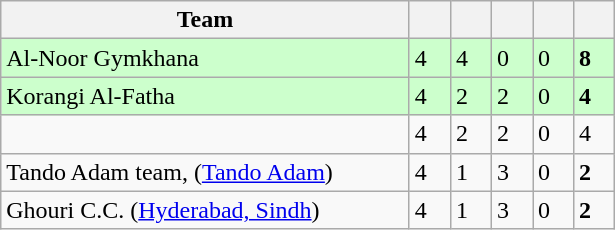<table class="wikitable">
<tr>
<th width=265>Team</th>
<th width=20></th>
<th width=20></th>
<th width=20></th>
<th width=20></th>
<th width=20></th>
</tr>
<tr style="background:#cfc;">
<td align=left>Al-Noor Gymkhana</td>
<td>4</td>
<td>4</td>
<td>0</td>
<td>0</td>
<td><strong>8</strong></td>
</tr>
<tr style="background:#cfc;">
<td align=left>Korangi Al-Fatha</td>
<td>4</td>
<td>2</td>
<td>2</td>
<td>0</td>
<td><strong>4</strong></td>
</tr>
<tr>
<td></td>
<td>4</td>
<td>2</td>
<td>2</td>
<td>0</td>
<td>4</td>
</tr>
<tr>
<td align=left>Tando Adam team, (<a href='#'>Tando Adam</a>)</td>
<td>4</td>
<td>1</td>
<td>3</td>
<td>0</td>
<td><strong>2</strong></td>
</tr>
<tr>
<td align=left>Ghouri C.C. (<a href='#'>Hyderabad, Sindh</a>)</td>
<td>4</td>
<td>1</td>
<td>3</td>
<td>0</td>
<td><strong>2</strong></td>
</tr>
</table>
